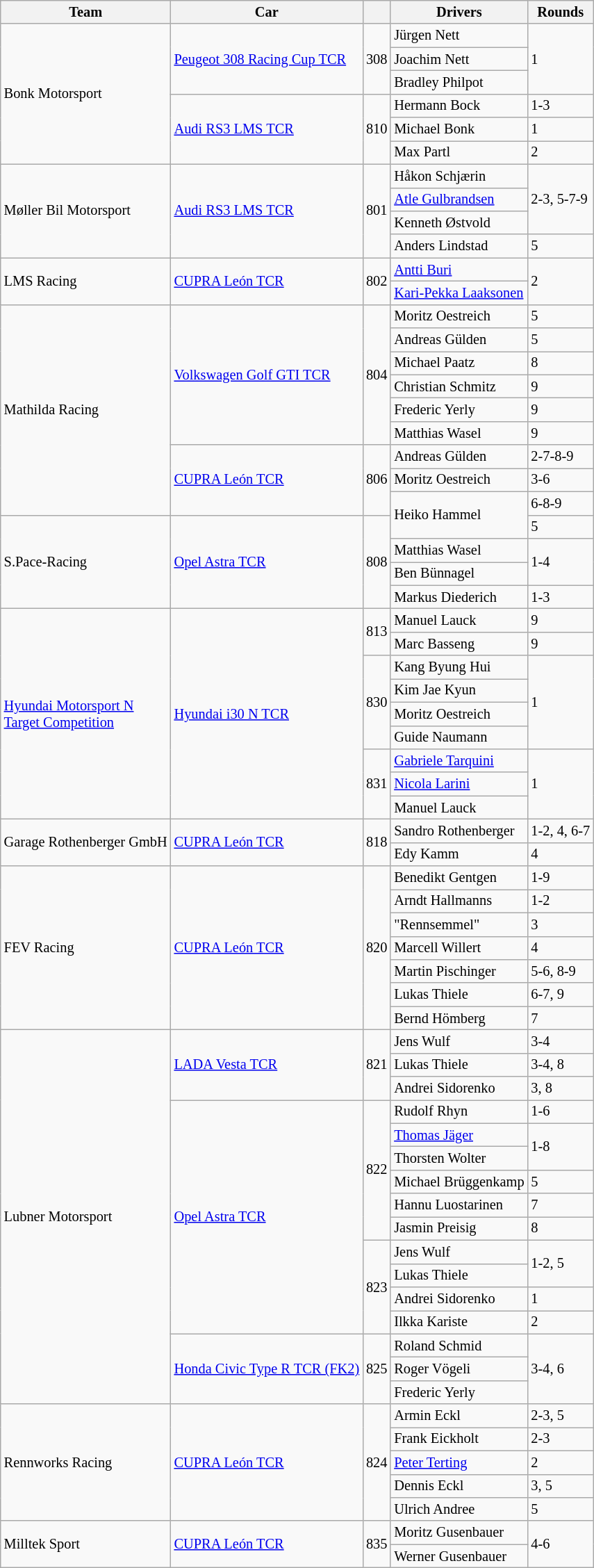<table class="wikitable" style="font-size: 85%">
<tr>
<th>Team</th>
<th>Car</th>
<th></th>
<th>Drivers</th>
<th>Rounds</th>
</tr>
<tr>
<td rowspan="6"> Bonk Motorsport</td>
<td rowspan=3><a href='#'>Peugeot 308 Racing Cup TCR</a></td>
<td rowspan=3>308</td>
<td> Jürgen Nett</td>
<td rowspan=3>1</td>
</tr>
<tr>
<td> Joachim Nett</td>
</tr>
<tr>
<td> Bradley Philpot</td>
</tr>
<tr>
<td rowspan="3"><a href='#'>Audi RS3 LMS TCR</a></td>
<td rowspan="3">810</td>
<td> Hermann Bock</td>
<td rowspan="1">1-3</td>
</tr>
<tr>
<td> Michael Bonk</td>
<td rowspan="1">1</td>
</tr>
<tr>
<td> Max Partl</td>
<td rowspan="1">2</td>
</tr>
<tr>
<td rowspan="4"> Møller Bil Motorsport</td>
<td rowspan="4"><a href='#'>Audi RS3 LMS TCR</a></td>
<td rowspan="4">801</td>
<td> Håkon Schjærin</td>
<td rowspan=3>2-3, 5-7-9</td>
</tr>
<tr>
<td> <a href='#'>Atle Gulbrandsen</a></td>
</tr>
<tr>
<td> Kenneth Østvold</td>
</tr>
<tr>
<td> Anders Lindstad</td>
<td>5</td>
</tr>
<tr>
<td rowspan=2> LMS Racing</td>
<td rowspan=2><a href='#'>CUPRA León TCR</a></td>
<td rowspan=2>802</td>
<td> <a href='#'>Antti Buri</a></td>
<td rowspan=2>2</td>
</tr>
<tr>
<td> <a href='#'>Kari-Pekka Laaksonen</a></td>
</tr>
<tr>
<td rowspan="9"> Mathilda Racing</td>
<td rowspan="6"><a href='#'>Volkswagen Golf GTI TCR</a></td>
<td rowspan="6">804</td>
<td> Moritz Oestreich</td>
<td>5</td>
</tr>
<tr>
<td> Andreas Gülden</td>
<td>5</td>
</tr>
<tr>
<td> Michael Paatz</td>
<td>8</td>
</tr>
<tr>
<td> Christian Schmitz</td>
<td>9</td>
</tr>
<tr>
<td> Frederic Yerly</td>
<td>9</td>
</tr>
<tr>
<td> Matthias Wasel</td>
<td>9</td>
</tr>
<tr>
<td rowspan="3"><a href='#'>CUPRA León TCR</a></td>
<td rowspan="3">806</td>
<td> Andreas Gülden</td>
<td>2-7-8-9</td>
</tr>
<tr>
<td> Moritz Oestreich</td>
<td>3-6</td>
</tr>
<tr>
<td rowspan="2"> Heiko Hammel</td>
<td>6-8-9</td>
</tr>
<tr>
<td rowspan="4"> S.Pace-Racing</td>
<td rowspan="4"><a href='#'>Opel Astra TCR</a></td>
<td rowspan="4">808</td>
<td>5</td>
</tr>
<tr>
<td> Matthias Wasel</td>
<td rowspan="2">1-4</td>
</tr>
<tr>
<td> Ben Bünnagel</td>
</tr>
<tr>
<td> Markus Diederich</td>
<td rowspan=1>1-3</td>
</tr>
<tr>
<td rowspan="9"> <a href='#'>Hyundai Motorsport N</a><br> <a href='#'>Target Competition</a></td>
<td rowspan="9"><a href='#'>Hyundai i30 N TCR</a></td>
<td rowspan="2">813</td>
<td> Manuel Lauck</td>
<td>9</td>
</tr>
<tr>
<td> Marc Basseng</td>
<td>9</td>
</tr>
<tr>
<td rowspan="4">830</td>
<td> Kang Byung Hui</td>
<td rowspan="4">1</td>
</tr>
<tr>
<td> Kim Jae Kyun</td>
</tr>
<tr>
<td> Moritz Oestreich</td>
</tr>
<tr>
<td> Guide Naumann</td>
</tr>
<tr>
<td rowspan="3">831</td>
<td> <a href='#'>Gabriele Tarquini</a></td>
<td rowspan="3">1</td>
</tr>
<tr>
<td> <a href='#'>Nicola Larini</a></td>
</tr>
<tr>
<td> Manuel Lauck</td>
</tr>
<tr>
<td rowspan=2> Garage Rothenberger GmbH</td>
<td rowspan=2><a href='#'>CUPRA León TCR</a></td>
<td rowspan=2>818</td>
<td> Sandro Rothenberger</td>
<td>1-2, 4, 6-7</td>
</tr>
<tr>
<td> Edy Kamm</td>
<td>4</td>
</tr>
<tr>
<td rowspan="7"> FEV Racing</td>
<td rowspan="7"><a href='#'>CUPRA León TCR</a></td>
<td rowspan="7">820</td>
<td> Benedikt Gentgen</td>
<td>1-9</td>
</tr>
<tr>
<td> Arndt Hallmanns</td>
<td>1-2</td>
</tr>
<tr>
<td> "Rennsemmel"</td>
<td>3</td>
</tr>
<tr>
<td> Marcell Willert</td>
<td>4</td>
</tr>
<tr>
<td> Martin Pischinger</td>
<td>5-6, 8-9</td>
</tr>
<tr>
<td> Lukas Thiele</td>
<td>6-7, 9</td>
</tr>
<tr>
<td> Bernd Hömberg</td>
<td>7</td>
</tr>
<tr>
<td rowspan="16"> Lubner Motorsport</td>
<td rowspan="3"><a href='#'>LADA Vesta TCR</a></td>
<td rowspan="3">821</td>
<td> Jens Wulf</td>
<td>3-4</td>
</tr>
<tr>
<td> Lukas Thiele</td>
<td>3-4, 8</td>
</tr>
<tr>
<td> Andrei Sidorenko</td>
<td rowspan=1>3, 8</td>
</tr>
<tr>
<td rowspan="10"><a href='#'>Opel Astra TCR</a></td>
<td rowspan="6">822</td>
<td> Rudolf Rhyn</td>
<td rowspan=1>1-6</td>
</tr>
<tr>
<td> <a href='#'>Thomas Jäger</a></td>
<td rowspan=2>1-8</td>
</tr>
<tr>
<td> Thorsten Wolter</td>
</tr>
<tr>
<td> Michael Brüggenkamp</td>
<td>5</td>
</tr>
<tr>
<td> Hannu Luostarinen</td>
<td>7</td>
</tr>
<tr>
<td> Jasmin Preisig</td>
<td>8</td>
</tr>
<tr>
<td rowspan="4">823</td>
<td> Jens Wulf</td>
<td rowspan="2">1-2, 5</td>
</tr>
<tr>
<td> Lukas Thiele</td>
</tr>
<tr>
<td> Andrei Sidorenko</td>
<td rowspan=1>1</td>
</tr>
<tr>
<td> Ilkka Kariste</td>
<td rowspan=1>2</td>
</tr>
<tr>
<td rowspan="3"><a href='#'>Honda Civic Type R TCR (FK2)</a></td>
<td rowspan="3">825</td>
<td> Roland Schmid</td>
<td rowspan=3>3-4, 6</td>
</tr>
<tr>
<td> Roger Vögeli</td>
</tr>
<tr>
<td> Frederic Yerly</td>
</tr>
<tr>
<td rowspan="5"> Rennworks Racing</td>
<td rowspan="5"><a href='#'>CUPRA León TCR</a></td>
<td rowspan="5">824</td>
<td> Armin Eckl</td>
<td>2-3, 5</td>
</tr>
<tr>
<td> Frank Eickholt</td>
<td>2-3</td>
</tr>
<tr>
<td> <a href='#'>Peter Terting</a></td>
<td>2</td>
</tr>
<tr>
<td> Dennis Eckl</td>
<td>3, 5</td>
</tr>
<tr>
<td> Ulrich Andree</td>
<td>5</td>
</tr>
<tr>
<td rowspan="2"> Milltek Sport</td>
<td rowspan="2"><a href='#'>CUPRA León TCR</a></td>
<td rowspan="2">835</td>
<td> Moritz Gusenbauer</td>
<td rowspan="2">4-6</td>
</tr>
<tr>
<td> Werner Gusenbauer</td>
</tr>
</table>
